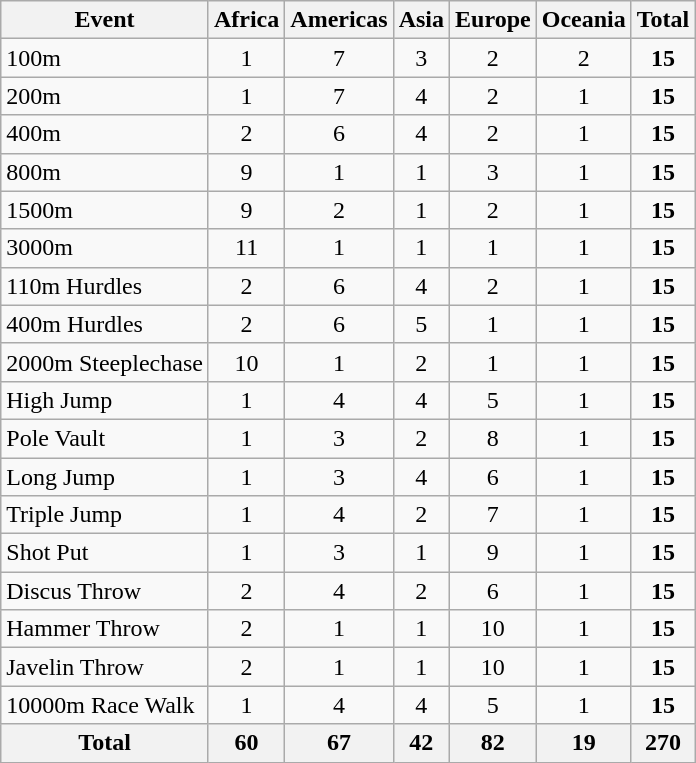<table class="wikitable">
<tr>
<th>Event</th>
<th>Africa</th>
<th>Americas</th>
<th>Asia</th>
<th>Europe</th>
<th>Oceania</th>
<th>Total</th>
</tr>
<tr align=center>
<td align=left>100m</td>
<td>1</td>
<td>7</td>
<td>3</td>
<td>2</td>
<td>2</td>
<td><strong>15</strong></td>
</tr>
<tr align=center>
<td align=left>200m</td>
<td>1</td>
<td>7</td>
<td>4</td>
<td>2</td>
<td>1</td>
<td><strong>15</strong></td>
</tr>
<tr align=center>
<td align=left>400m</td>
<td>2</td>
<td>6</td>
<td>4</td>
<td>2</td>
<td>1</td>
<td><strong>15</strong></td>
</tr>
<tr align=center>
<td align=left>800m</td>
<td>9</td>
<td>1</td>
<td>1</td>
<td>3</td>
<td>1</td>
<td><strong>15</strong></td>
</tr>
<tr align=center>
<td align=left>1500m</td>
<td>9</td>
<td>2</td>
<td>1</td>
<td>2</td>
<td>1</td>
<td><strong>15</strong></td>
</tr>
<tr align=center>
<td align=left>3000m</td>
<td>11</td>
<td>1</td>
<td>1</td>
<td>1</td>
<td>1</td>
<td><strong>15</strong></td>
</tr>
<tr align=center>
<td align=left>110m Hurdles</td>
<td>2</td>
<td>6</td>
<td>4</td>
<td>2</td>
<td>1</td>
<td><strong>15</strong></td>
</tr>
<tr align=center>
<td align=left>400m Hurdles</td>
<td>2</td>
<td>6</td>
<td>5</td>
<td>1</td>
<td>1</td>
<td><strong>15</strong></td>
</tr>
<tr align=center>
<td align=left>2000m Steeplechase</td>
<td>10</td>
<td>1</td>
<td>2</td>
<td>1</td>
<td>1</td>
<td><strong>15</strong></td>
</tr>
<tr align=center>
<td align=left>High Jump</td>
<td>1</td>
<td>4</td>
<td>4</td>
<td>5</td>
<td>1</td>
<td><strong>15</strong></td>
</tr>
<tr align=center>
<td align=left>Pole Vault</td>
<td>1</td>
<td>3</td>
<td>2</td>
<td>8</td>
<td>1</td>
<td><strong>15</strong></td>
</tr>
<tr align=center>
<td align=left>Long Jump</td>
<td>1</td>
<td>3</td>
<td>4</td>
<td>6</td>
<td>1</td>
<td><strong>15</strong></td>
</tr>
<tr align=center>
<td align=left>Triple Jump</td>
<td>1</td>
<td>4</td>
<td>2</td>
<td>7</td>
<td>1</td>
<td><strong>15</strong></td>
</tr>
<tr align=center>
<td align=left>Shot Put</td>
<td>1</td>
<td>3</td>
<td>1</td>
<td>9</td>
<td>1</td>
<td><strong>15</strong></td>
</tr>
<tr align=center>
<td align=left>Discus Throw</td>
<td>2</td>
<td>4</td>
<td>2</td>
<td>6</td>
<td>1</td>
<td><strong>15</strong></td>
</tr>
<tr align=center>
<td align=left>Hammer Throw</td>
<td>2</td>
<td>1</td>
<td>1</td>
<td>10</td>
<td>1</td>
<td><strong>15</strong></td>
</tr>
<tr align=center>
<td align=left>Javelin Throw</td>
<td>2</td>
<td>1</td>
<td>1</td>
<td>10</td>
<td>1</td>
<td><strong>15</strong></td>
</tr>
<tr align=center>
<td align=left>10000m Race Walk</td>
<td>1</td>
<td>4</td>
<td>4</td>
<td>5</td>
<td>1</td>
<td><strong>15</strong></td>
</tr>
<tr>
<th>Total</th>
<th>60</th>
<th>67</th>
<th>42</th>
<th>82</th>
<th>19</th>
<th>270</th>
</tr>
</table>
